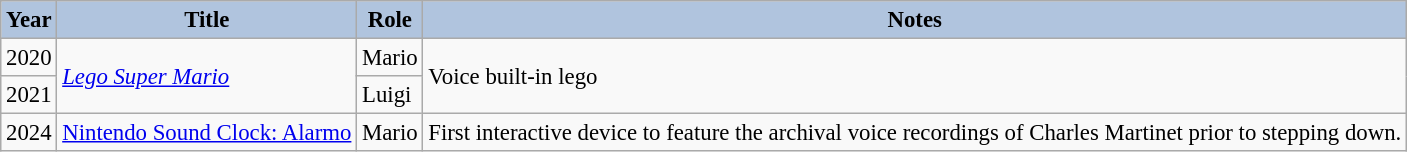<table class="wikitable sortable plainrowheaders" style="width=95%; font-size: 95%;">
<tr>
<th style="background:#b0c4de;">Year</th>
<th style="background:#b0c4de;">Title</th>
<th style="background:#b0c4de;">Role</th>
<th style="background:#b0c4de;">Notes</th>
</tr>
<tr>
<td>2020</td>
<td rowspan=2><em><a href='#'>Lego Super Mario</a></em></td>
<td>Mario</td>
<td rowspan=2>Voice built-in lego</td>
</tr>
<tr>
<td>2021</td>
<td>Luigi</td>
</tr>
<tr>
<td>2024</td>
<td><a href='#'>Nintendo Sound Clock: Alarmo</a></td>
<td>Mario</td>
<td>First interactive device to feature the archival voice recordings of Charles Martinet prior to stepping down.</td>
</tr>
</table>
